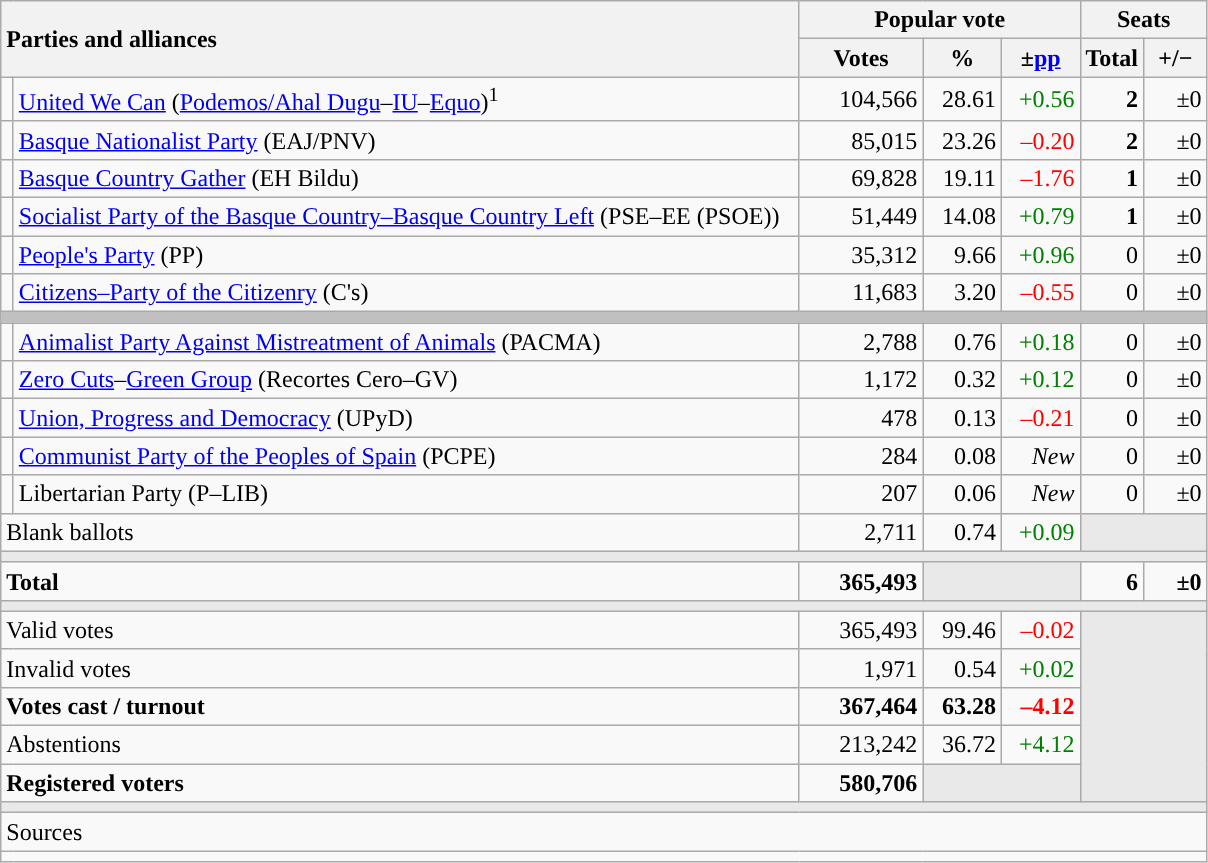<table class="wikitable" style="text-align:right;">
<tr>
<th style="text-align:left;" rowspan="2" colspan="2" width="525">Parties and alliances</th>
<th colspan="3">Popular vote</th>
<th colspan="2">Seats</th>
</tr>
<tr>
<th width="75">Votes</th>
<th width="45">%</th>
<th width="45">±<a href='#'>pp</a></th>
<th width="35">Total</th>
<th width="35">+/−</th>
</tr>
<tr>
<td width="1" style="color:inherit;background:"></td>
<td align="left"><a href='#'>United We Can</a> (<a href='#'>Podemos/Ahal Dugu</a>–<a href='#'>IU</a>–<a href='#'>Equo</a>)<sup>1</sup></td>
<td>104,566</td>
<td>28.61</td>
<td style="color:green;">+0.56</td>
<td><strong>2</strong></td>
<td>±0</td>
</tr>
<tr>
<td style="color:inherit;background:"></td>
<td align="left"><a href='#'>Basque Nationalist Party</a> (EAJ/PNV)</td>
<td>85,015</td>
<td>23.26</td>
<td style="color:red;">–0.20</td>
<td><strong>2</strong></td>
<td>±0</td>
</tr>
<tr>
<td style="color:inherit;background:"></td>
<td align="left"><a href='#'>Basque Country Gather</a> (EH Bildu)</td>
<td>69,828</td>
<td>19.11</td>
<td style="color:red;">–1.76</td>
<td><strong>1</strong></td>
<td>±0</td>
</tr>
<tr>
<td style="color:inherit;background:"></td>
<td align="left"><a href='#'>Socialist Party of the Basque Country–Basque Country Left</a> (PSE–EE (PSOE))</td>
<td>51,449</td>
<td>14.08</td>
<td style="color:green;">+0.79</td>
<td><strong>1</strong></td>
<td>±0</td>
</tr>
<tr>
<td style="color:inherit;background:"></td>
<td align="left"><a href='#'>People's Party</a> (PP)</td>
<td>35,312</td>
<td>9.66</td>
<td style="color:green;">+0.96</td>
<td>0</td>
<td>±0</td>
</tr>
<tr>
<td style="color:inherit;background:"></td>
<td align="left"><a href='#'>Citizens–Party of the Citizenry</a> (C's)</td>
<td>11,683</td>
<td>3.20</td>
<td style="color:red;">–0.55</td>
<td>0</td>
<td>±0</td>
</tr>
<tr>
<td colspan="7" bgcolor="#C0C0C0"></td>
</tr>
<tr>
<td style="color:inherit;background:"></td>
<td align="left"><a href='#'>Animalist Party Against Mistreatment of Animals</a> (PACMA)</td>
<td>2,788</td>
<td>0.76</td>
<td style="color:green;">+0.18</td>
<td>0</td>
<td>±0</td>
</tr>
<tr>
<td style="color:inherit;background:"></td>
<td align="left"><a href='#'>Zero Cuts</a>–<a href='#'>Green Group</a> (Recortes Cero–GV)</td>
<td>1,172</td>
<td>0.32</td>
<td style="color:green;">+0.12</td>
<td>0</td>
<td>±0</td>
</tr>
<tr>
<td style="color:inherit;background:"></td>
<td align="left"><a href='#'>Union, Progress and Democracy</a> (UPyD)</td>
<td>478</td>
<td>0.13</td>
<td style="color:red;">–0.21</td>
<td>0</td>
<td>±0</td>
</tr>
<tr>
<td style="color:inherit;background:"></td>
<td align="left"><a href='#'>Communist Party of the Peoples of Spain</a> (PCPE)</td>
<td>284</td>
<td>0.08</td>
<td><em>New</em></td>
<td>0</td>
<td>±0</td>
</tr>
<tr>
<td style="color:inherit;background:"></td>
<td align="left">Libertarian Party (P–LIB)</td>
<td>207</td>
<td>0.06</td>
<td><em>New</em></td>
<td>0</td>
<td>±0</td>
</tr>
<tr>
<td align="left" colspan="2">Blank ballots</td>
<td>2,711</td>
<td>0.74</td>
<td style="color:green;">+0.09</td>
<td bgcolor="#E9E9E9" colspan="2"></td>
</tr>
<tr>
<td colspan="7" bgcolor="#E9E9E9"></td>
</tr>
<tr style="font-weight:bold;">
<td align="left" colspan="2">Total</td>
<td>365,493</td>
<td bgcolor="#E9E9E9" colspan="2"></td>
<td>6</td>
<td>±0</td>
</tr>
<tr>
<td colspan="7" bgcolor="#E9E9E9"></td>
</tr>
<tr>
<td align="left" colspan="2">Valid votes</td>
<td>365,493</td>
<td>99.46</td>
<td style="color:red;">–0.02</td>
<td bgcolor="#E9E9E9" colspan="2" rowspan="5"></td>
</tr>
<tr>
<td align="left" colspan="2">Invalid votes</td>
<td>1,971</td>
<td>0.54</td>
<td style="color:green;">+0.02</td>
</tr>
<tr style="font-weight:bold;">
<td align="left" colspan="2">Votes cast / turnout</td>
<td>367,464</td>
<td>63.28</td>
<td style="color:red;">–4.12</td>
</tr>
<tr>
<td align="left" colspan="2">Abstentions</td>
<td>213,242</td>
<td>36.72</td>
<td style="color:green;">+4.12</td>
</tr>
<tr style="font-weight:bold;">
<td align="left" colspan="2">Registered voters</td>
<td>580,706</td>
<td bgcolor="#E9E9E9" colspan="2"></td>
</tr>
<tr>
<td colspan="7" bgcolor="#E9E9E9"></td>
</tr>
<tr>
<td align="left" colspan="7">Sources</td>
</tr>
<tr>
<td colspan="7" style="text-align:left; max-width:790px;"></td>
</tr>
</table>
